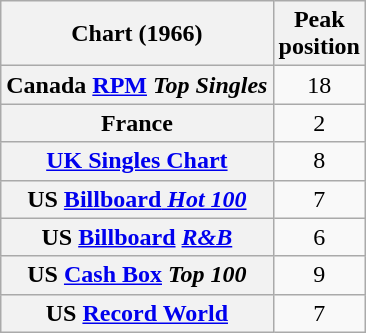<table class="wikitable sortable plainrowheaders">
<tr>
<th scope="col">Chart (1966)</th>
<th scope="col">Peak<br>position</th>
</tr>
<tr>
<th scope="row">Canada <a href='#'>RPM</a><em> Top Singles</th>
<td style="text-align:center;">18</td>
</tr>
<tr>
<th scope="row">France</th>
<td style="text-align:center;">2</td>
</tr>
<tr>
<th scope="row"><a href='#'>UK Singles Chart</a></th>
<td style="text-align:center;">8</td>
</tr>
<tr>
<th scope="row">US <a href='#'></em>Billboard<em> Hot 100</a></th>
<td style="text-align:center;">7</td>
</tr>
<tr>
<th scope="row">US </em><a href='#'>Billboard</a><em> <a href='#'>R&B</a></th>
<td style="text-align:center;">6</td>
</tr>
<tr>
<th scope="row">US </em><a href='#'>Cash Box</a><em> Top 100</th>
<td style="text-align:center;">9</td>
</tr>
<tr>
<th scope="row">US </em><a href='#'>Record World</a><em></th>
<td style="text-align:center;">7</td>
</tr>
</table>
